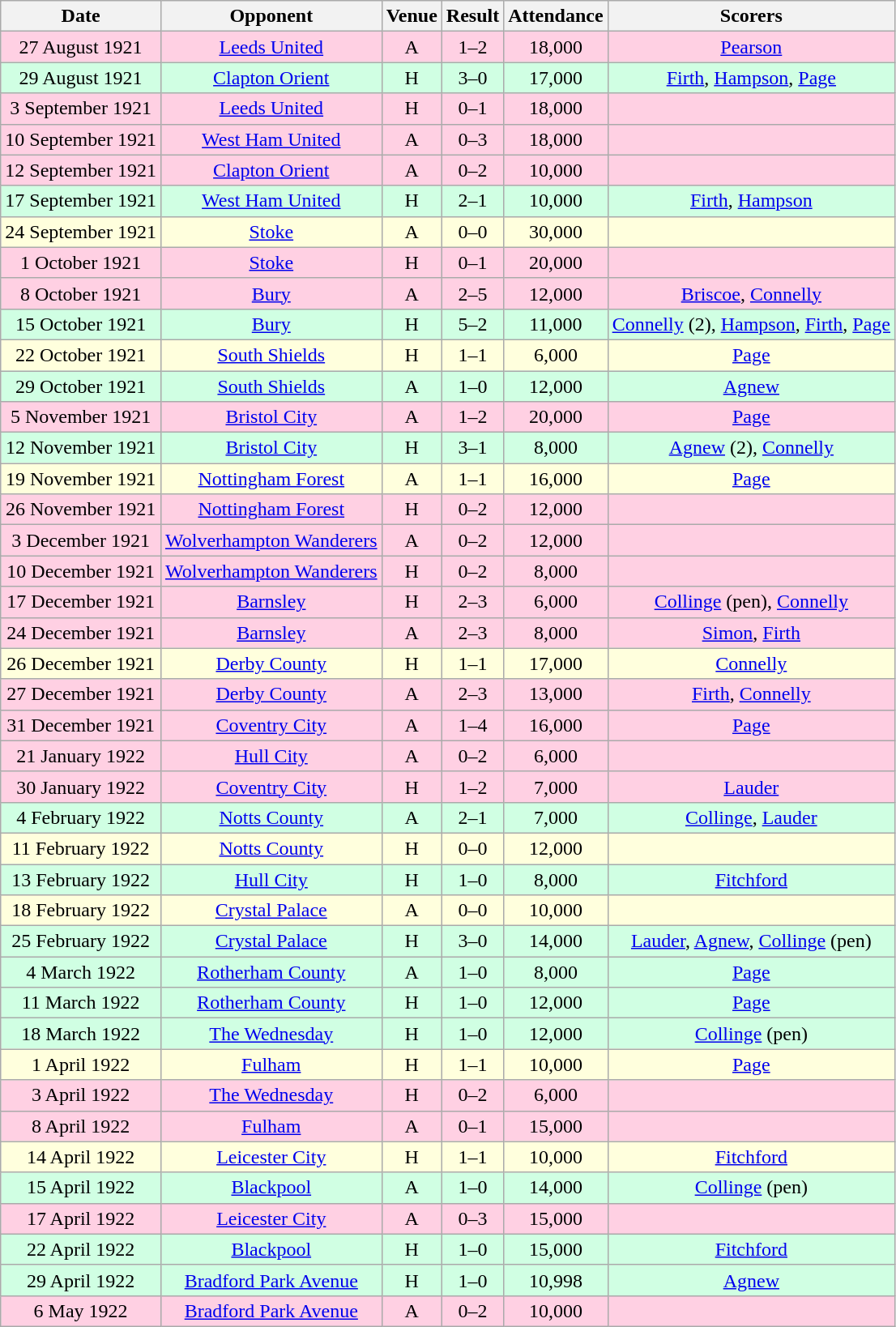<table class="wikitable sortable" style="font-size:100%; text-align:center">
<tr>
<th>Date</th>
<th>Opponent</th>
<th>Venue</th>
<th>Result</th>
<th>Attendance</th>
<th>Scorers</th>
</tr>
<tr style="background-color: #ffd0e3;">
<td>27 August 1921</td>
<td><a href='#'>Leeds United</a></td>
<td>A</td>
<td>1–2</td>
<td>18,000</td>
<td><a href='#'>Pearson</a></td>
</tr>
<tr style="background-color: #d0ffe3;">
<td>29 August 1921</td>
<td><a href='#'>Clapton Orient</a></td>
<td>H</td>
<td>3–0</td>
<td>17,000</td>
<td><a href='#'>Firth</a>, <a href='#'>Hampson</a>, <a href='#'>Page</a></td>
</tr>
<tr style="background-color: #ffd0e3;">
<td>3 September 1921</td>
<td><a href='#'>Leeds United</a></td>
<td>H</td>
<td>0–1</td>
<td>18,000</td>
<td></td>
</tr>
<tr style="background-color: #ffd0e3;">
<td>10 September 1921</td>
<td><a href='#'>West Ham United</a></td>
<td>A</td>
<td>0–3</td>
<td>18,000</td>
<td></td>
</tr>
<tr style="background-color: #ffd0e3;">
<td>12 September 1921</td>
<td><a href='#'>Clapton Orient</a></td>
<td>A</td>
<td>0–2</td>
<td>10,000</td>
<td></td>
</tr>
<tr style="background-color: #d0ffe3;">
<td>17 September 1921</td>
<td><a href='#'>West Ham United</a></td>
<td>H</td>
<td>2–1</td>
<td>10,000</td>
<td><a href='#'>Firth</a>, <a href='#'>Hampson</a></td>
</tr>
<tr style="background-color: #ffffdd;">
<td>24 September 1921</td>
<td><a href='#'>Stoke</a></td>
<td>A</td>
<td>0–0</td>
<td>30,000</td>
<td></td>
</tr>
<tr style="background-color: #ffd0e3;">
<td>1 October 1921</td>
<td><a href='#'>Stoke</a></td>
<td>H</td>
<td>0–1</td>
<td>20,000</td>
<td></td>
</tr>
<tr style="background-color: #ffd0e3;">
<td>8 October 1921</td>
<td><a href='#'>Bury</a></td>
<td>A</td>
<td>2–5</td>
<td>12,000</td>
<td><a href='#'>Briscoe</a>, <a href='#'>Connelly</a></td>
</tr>
<tr style="background-color: #d0ffe3;">
<td>15 October 1921</td>
<td><a href='#'>Bury</a></td>
<td>H</td>
<td>5–2</td>
<td>11,000</td>
<td><a href='#'>Connelly</a> (2), <a href='#'>Hampson</a>, <a href='#'>Firth</a>, <a href='#'>Page</a></td>
</tr>
<tr style="background-color: #ffffdd;">
<td>22 October 1921</td>
<td><a href='#'>South Shields</a></td>
<td>H</td>
<td>1–1</td>
<td>6,000</td>
<td><a href='#'>Page</a></td>
</tr>
<tr style="background-color: #d0ffe3;">
<td>29 October 1921</td>
<td><a href='#'>South Shields</a></td>
<td>A</td>
<td>1–0</td>
<td>12,000</td>
<td><a href='#'>Agnew</a></td>
</tr>
<tr style="background-color: #ffd0e3;">
<td>5 November 1921</td>
<td><a href='#'>Bristol City</a></td>
<td>A</td>
<td>1–2</td>
<td>20,000</td>
<td><a href='#'>Page</a></td>
</tr>
<tr style="background-color: #d0ffe3;">
<td>12 November 1921</td>
<td><a href='#'>Bristol City</a></td>
<td>H</td>
<td>3–1</td>
<td>8,000</td>
<td><a href='#'>Agnew</a> (2), <a href='#'>Connelly</a></td>
</tr>
<tr style="background-color: #ffffdd;">
<td>19 November 1921</td>
<td><a href='#'>Nottingham Forest</a></td>
<td>A</td>
<td>1–1</td>
<td>16,000</td>
<td><a href='#'>Page</a></td>
</tr>
<tr style="background-color: #ffd0e3;">
<td>26 November 1921</td>
<td><a href='#'>Nottingham Forest</a></td>
<td>H</td>
<td>0–2</td>
<td>12,000</td>
<td></td>
</tr>
<tr style="background-color: #ffd0e3;">
<td>3 December 1921</td>
<td><a href='#'>Wolverhampton Wanderers</a></td>
<td>A</td>
<td>0–2</td>
<td>12,000</td>
<td></td>
</tr>
<tr style="background-color: #ffd0e3;">
<td>10 December 1921</td>
<td><a href='#'>Wolverhampton Wanderers</a></td>
<td>H</td>
<td>0–2</td>
<td>8,000</td>
<td></td>
</tr>
<tr style="background-color: #ffd0e3;">
<td>17 December 1921</td>
<td><a href='#'>Barnsley</a></td>
<td>H</td>
<td>2–3</td>
<td>6,000</td>
<td><a href='#'>Collinge</a> (pen), <a href='#'>Connelly</a></td>
</tr>
<tr style="background-color: #ffd0e3;">
<td>24 December 1921</td>
<td><a href='#'>Barnsley</a></td>
<td>A</td>
<td>2–3</td>
<td>8,000</td>
<td><a href='#'>Simon</a>, <a href='#'>Firth</a></td>
</tr>
<tr style="background-color: #ffffdd;">
<td>26 December 1921</td>
<td><a href='#'>Derby County</a></td>
<td>H</td>
<td>1–1</td>
<td>17,000</td>
<td><a href='#'>Connelly</a></td>
</tr>
<tr style="background-color: #ffd0e3;">
<td>27 December 1921</td>
<td><a href='#'>Derby County</a></td>
<td>A</td>
<td>2–3</td>
<td>13,000</td>
<td><a href='#'>Firth</a>, <a href='#'>Connelly</a></td>
</tr>
<tr style="background-color: #ffd0e3;">
<td>31 December 1921</td>
<td><a href='#'>Coventry City</a></td>
<td>A</td>
<td>1–4</td>
<td>16,000</td>
<td><a href='#'>Page</a></td>
</tr>
<tr style="background-color: #ffd0e3;">
<td>21 January 1922</td>
<td><a href='#'>Hull City</a></td>
<td>A</td>
<td>0–2</td>
<td>6,000</td>
<td></td>
</tr>
<tr style="background-color: #ffd0e3;">
<td>30 January 1922</td>
<td><a href='#'>Coventry City</a></td>
<td>H</td>
<td>1–2</td>
<td>7,000</td>
<td><a href='#'>Lauder</a></td>
</tr>
<tr style="background-color: #d0ffe3;">
<td>4 February 1922</td>
<td><a href='#'>Notts County</a></td>
<td>A</td>
<td>2–1</td>
<td>7,000</td>
<td><a href='#'>Collinge</a>, <a href='#'>Lauder</a></td>
</tr>
<tr style="background-color: #ffffdd;">
<td>11 February 1922</td>
<td><a href='#'>Notts County</a></td>
<td>H</td>
<td>0–0</td>
<td>12,000</td>
<td></td>
</tr>
<tr style="background-color: #d0ffe3;">
<td>13 February 1922</td>
<td><a href='#'>Hull City</a></td>
<td>H</td>
<td>1–0</td>
<td>8,000</td>
<td><a href='#'>Fitchford</a></td>
</tr>
<tr style="background-color: #ffffdd;">
<td>18 February 1922</td>
<td><a href='#'>Crystal Palace</a></td>
<td>A</td>
<td>0–0</td>
<td>10,000</td>
<td></td>
</tr>
<tr style="background-color: #d0ffe3;">
<td>25 February 1922</td>
<td><a href='#'>Crystal Palace</a></td>
<td>H</td>
<td>3–0</td>
<td>14,000</td>
<td><a href='#'>Lauder</a>, <a href='#'>Agnew</a>, <a href='#'>Collinge</a> (pen)</td>
</tr>
<tr style="background-color: #d0ffe3;">
<td>4 March 1922</td>
<td><a href='#'>Rotherham County</a></td>
<td>A</td>
<td>1–0</td>
<td>8,000</td>
<td><a href='#'>Page</a></td>
</tr>
<tr style="background-color: #d0ffe3;">
<td>11 March 1922</td>
<td><a href='#'>Rotherham County</a></td>
<td>H</td>
<td>1–0</td>
<td>12,000</td>
<td><a href='#'>Page</a></td>
</tr>
<tr style="background-color: #d0ffe3;">
<td>18 March 1922</td>
<td><a href='#'>The Wednesday</a></td>
<td>H</td>
<td>1–0</td>
<td>12,000</td>
<td><a href='#'>Collinge</a> (pen)</td>
</tr>
<tr style="background-color: #ffffdd;">
<td>1 April 1922</td>
<td><a href='#'>Fulham</a></td>
<td>H</td>
<td>1–1</td>
<td>10,000</td>
<td><a href='#'>Page</a></td>
</tr>
<tr style="background-color: #ffd0e3;">
<td>3 April 1922</td>
<td><a href='#'>The Wednesday</a></td>
<td>H</td>
<td>0–2</td>
<td>6,000</td>
<td></td>
</tr>
<tr style="background-color: #ffd0e3;">
<td>8 April 1922</td>
<td><a href='#'>Fulham</a></td>
<td>A</td>
<td>0–1</td>
<td>15,000</td>
<td></td>
</tr>
<tr style="background-color: #ffffdd;">
<td>14 April 1922</td>
<td><a href='#'>Leicester City</a></td>
<td>H</td>
<td>1–1</td>
<td>10,000</td>
<td><a href='#'>Fitchford</a></td>
</tr>
<tr style="background-color: #d0ffe3;">
<td>15 April 1922</td>
<td><a href='#'>Blackpool</a></td>
<td>A</td>
<td>1–0</td>
<td>14,000</td>
<td><a href='#'>Collinge</a> (pen)</td>
</tr>
<tr style="background-color: #ffd0e3;">
<td>17 April 1922</td>
<td><a href='#'>Leicester City</a></td>
<td>A</td>
<td>0–3</td>
<td>15,000</td>
<td></td>
</tr>
<tr style="background-color: #d0ffe3;">
<td>22 April 1922</td>
<td><a href='#'>Blackpool</a></td>
<td>H</td>
<td>1–0</td>
<td>15,000</td>
<td><a href='#'>Fitchford</a></td>
</tr>
<tr style="background-color: #d0ffe3;">
<td>29 April 1922</td>
<td><a href='#'>Bradford Park Avenue</a></td>
<td>H</td>
<td>1–0</td>
<td>10,998</td>
<td><a href='#'>Agnew</a></td>
</tr>
<tr style="background-color: #ffd0e3;">
<td>6 May 1922</td>
<td><a href='#'>Bradford Park Avenue</a></td>
<td>A</td>
<td>0–2</td>
<td>10,000</td>
<td></td>
</tr>
</table>
